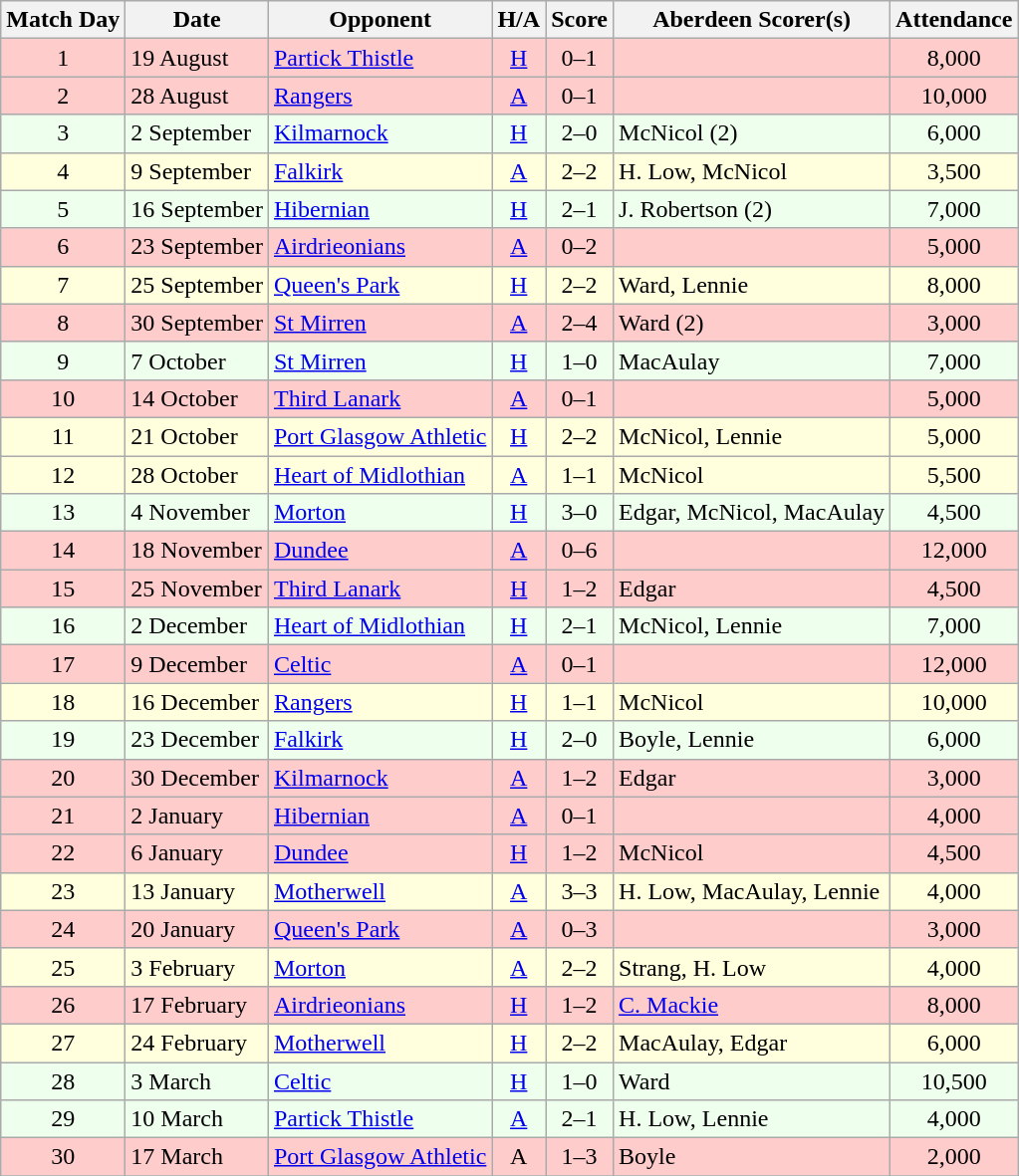<table class="wikitable" style="text-align:center">
<tr>
<th>Match Day</th>
<th>Date</th>
<th>Opponent</th>
<th>H/A</th>
<th>Score</th>
<th>Aberdeen Scorer(s)</th>
<th>Attendance</th>
</tr>
<tr bgcolor=#FFCCCC>
<td>1</td>
<td align=left>19 August</td>
<td align=left><a href='#'>Partick Thistle</a></td>
<td><a href='#'>H</a></td>
<td>0–1</td>
<td align=left></td>
<td>8,000</td>
</tr>
<tr bgcolor=#FFCCCC>
<td>2</td>
<td align=left>28 August</td>
<td align=left><a href='#'>Rangers</a></td>
<td><a href='#'>A</a></td>
<td>0–1</td>
<td align=left></td>
<td>10,000</td>
</tr>
<tr bgcolor=#EEFFEE>
<td>3</td>
<td align=left>2 September</td>
<td align=left><a href='#'>Kilmarnock</a></td>
<td><a href='#'>H</a></td>
<td>2–0</td>
<td align=left>McNicol (2)</td>
<td>6,000</td>
</tr>
<tr bgcolor=#FFFFDD>
<td>4</td>
<td align=left>9 September</td>
<td align=left><a href='#'>Falkirk</a></td>
<td><a href='#'>A</a></td>
<td>2–2</td>
<td align=left>H. Low, McNicol</td>
<td>3,500</td>
</tr>
<tr bgcolor=#EEFFEE>
<td>5</td>
<td align=left>16 September</td>
<td align=left><a href='#'>Hibernian</a></td>
<td><a href='#'>H</a></td>
<td>2–1</td>
<td align=left>J. Robertson (2)</td>
<td>7,000</td>
</tr>
<tr bgcolor=#FFCCCC>
<td>6</td>
<td align=left>23 September</td>
<td align=left><a href='#'>Airdrieonians</a></td>
<td><a href='#'>A</a></td>
<td>0–2</td>
<td align=left></td>
<td>5,000</td>
</tr>
<tr bgcolor=#FFFFDD>
<td>7</td>
<td align=left>25 September</td>
<td align=left><a href='#'>Queen's Park</a></td>
<td><a href='#'>H</a></td>
<td>2–2</td>
<td align=left>Ward, Lennie</td>
<td>8,000</td>
</tr>
<tr bgcolor=#FFCCCC>
<td>8</td>
<td align=left>30 September</td>
<td align=left><a href='#'>St Mirren</a></td>
<td><a href='#'>A</a></td>
<td>2–4</td>
<td align=left>Ward (2)</td>
<td>3,000</td>
</tr>
<tr bgcolor=#EEFFEE>
<td>9</td>
<td align=left>7 October</td>
<td align=left><a href='#'>St Mirren</a></td>
<td><a href='#'>H</a></td>
<td>1–0</td>
<td align=left>MacAulay</td>
<td>7,000</td>
</tr>
<tr bgcolor=#FFCCCC>
<td>10</td>
<td align=left>14 October</td>
<td align=left><a href='#'>Third Lanark</a></td>
<td><a href='#'>A</a></td>
<td>0–1</td>
<td align=left></td>
<td>5,000</td>
</tr>
<tr bgcolor=#FFFFDD>
<td>11</td>
<td align=left>21 October</td>
<td align=left><a href='#'>Port Glasgow Athletic</a></td>
<td><a href='#'>H</a></td>
<td>2–2</td>
<td align=left>McNicol, Lennie</td>
<td>5,000</td>
</tr>
<tr bgcolor=#FFFFDD>
<td>12</td>
<td align=left>28 October</td>
<td align=left><a href='#'>Heart of Midlothian</a></td>
<td><a href='#'>A</a></td>
<td>1–1</td>
<td align=left>McNicol</td>
<td>5,500</td>
</tr>
<tr bgcolor=#EEFFEE>
<td>13</td>
<td align=left>4 November</td>
<td align=left><a href='#'>Morton</a></td>
<td><a href='#'>H</a></td>
<td>3–0</td>
<td align=left>Edgar, McNicol, MacAulay</td>
<td>4,500</td>
</tr>
<tr bgcolor=#FFCCCC>
<td>14</td>
<td align=left>18 November</td>
<td align=left><a href='#'>Dundee</a></td>
<td><a href='#'>A</a></td>
<td>0–6</td>
<td align=left></td>
<td>12,000</td>
</tr>
<tr bgcolor=#FFCCCC>
<td>15</td>
<td align=left>25 November</td>
<td align=left><a href='#'>Third Lanark</a></td>
<td><a href='#'>H</a></td>
<td>1–2</td>
<td align=left>Edgar</td>
<td>4,500</td>
</tr>
<tr bgcolor=#EEFFEE>
<td>16</td>
<td align=left>2 December</td>
<td align=left><a href='#'>Heart of Midlothian</a></td>
<td><a href='#'>H</a></td>
<td>2–1</td>
<td align=left>McNicol, Lennie</td>
<td>7,000</td>
</tr>
<tr bgcolor=#FFCCCC>
<td>17</td>
<td align=left>9 December</td>
<td align=left><a href='#'>Celtic</a></td>
<td><a href='#'>A</a></td>
<td>0–1</td>
<td align=left></td>
<td>12,000</td>
</tr>
<tr bgcolor=#FFFFDD>
<td>18</td>
<td align=left>16 December</td>
<td align=left><a href='#'>Rangers</a></td>
<td><a href='#'>H</a></td>
<td>1–1</td>
<td align=left>McNicol</td>
<td>10,000</td>
</tr>
<tr bgcolor=#EEFFEE>
<td>19</td>
<td align=left>23 December</td>
<td align=left><a href='#'>Falkirk</a></td>
<td><a href='#'>H</a></td>
<td>2–0</td>
<td align=left>Boyle, Lennie</td>
<td>6,000</td>
</tr>
<tr bgcolor=#FFCCCC>
<td>20</td>
<td align=left>30 December</td>
<td align=left><a href='#'>Kilmarnock</a></td>
<td><a href='#'>A</a></td>
<td>1–2</td>
<td align=left>Edgar</td>
<td>3,000</td>
</tr>
<tr bgcolor=#FFCCCC>
<td>21</td>
<td align=left>2 January</td>
<td align=left><a href='#'>Hibernian</a></td>
<td><a href='#'>A</a></td>
<td>0–1</td>
<td align=left></td>
<td>4,000</td>
</tr>
<tr bgcolor=#FFCCCC>
<td>22</td>
<td align=left>6 January</td>
<td align=left><a href='#'>Dundee</a></td>
<td><a href='#'>H</a></td>
<td>1–2</td>
<td align=left>McNicol</td>
<td>4,500</td>
</tr>
<tr bgcolor=#FFFFDD>
<td>23</td>
<td align=left>13 January</td>
<td align=left><a href='#'>Motherwell</a></td>
<td><a href='#'>A</a></td>
<td>3–3</td>
<td align=left>H. Low, MacAulay, Lennie</td>
<td>4,000</td>
</tr>
<tr bgcolor=#FFCCCC>
<td>24</td>
<td align=left>20 January</td>
<td align=left><a href='#'>Queen's Park</a></td>
<td><a href='#'>A</a></td>
<td>0–3</td>
<td align=left></td>
<td>3,000</td>
</tr>
<tr bgcolor=#FFFFDD>
<td>25</td>
<td align=left>3 February</td>
<td align=left><a href='#'>Morton</a></td>
<td><a href='#'>A</a></td>
<td>2–2</td>
<td align=left>Strang, H. Low</td>
<td>4,000</td>
</tr>
<tr bgcolor=#FFCCCC>
<td>26</td>
<td align=left>17 February</td>
<td align=left><a href='#'>Airdrieonians</a></td>
<td><a href='#'>H</a></td>
<td>1–2</td>
<td align=left><a href='#'>C. Mackie</a></td>
<td>8,000</td>
</tr>
<tr bgcolor=#FFFFDD>
<td>27</td>
<td align=left>24 February</td>
<td align=left><a href='#'>Motherwell</a></td>
<td><a href='#'>H</a></td>
<td>2–2</td>
<td align=left>MacAulay, Edgar</td>
<td>6,000</td>
</tr>
<tr bgcolor=#EEFFEE>
<td>28</td>
<td align=left>3 March</td>
<td align=left><a href='#'>Celtic</a></td>
<td><a href='#'>H</a></td>
<td>1–0</td>
<td align=left>Ward</td>
<td>10,500</td>
</tr>
<tr bgcolor=#EEFFEE>
<td>29</td>
<td align=left>10 March</td>
<td align=left><a href='#'>Partick Thistle</a></td>
<td><a href='#'>A</a></td>
<td>2–1</td>
<td align=left>H. Low, Lennie</td>
<td>4,000</td>
</tr>
<tr bgcolor=#FFCCCC>
<td>30</td>
<td align=left>17 March</td>
<td align=left><a href='#'>Port Glasgow Athletic</a></td>
<td>A</td>
<td>1–3</td>
<td align=left>Boyle</td>
<td>2,000</td>
</tr>
<tr>
</tr>
</table>
